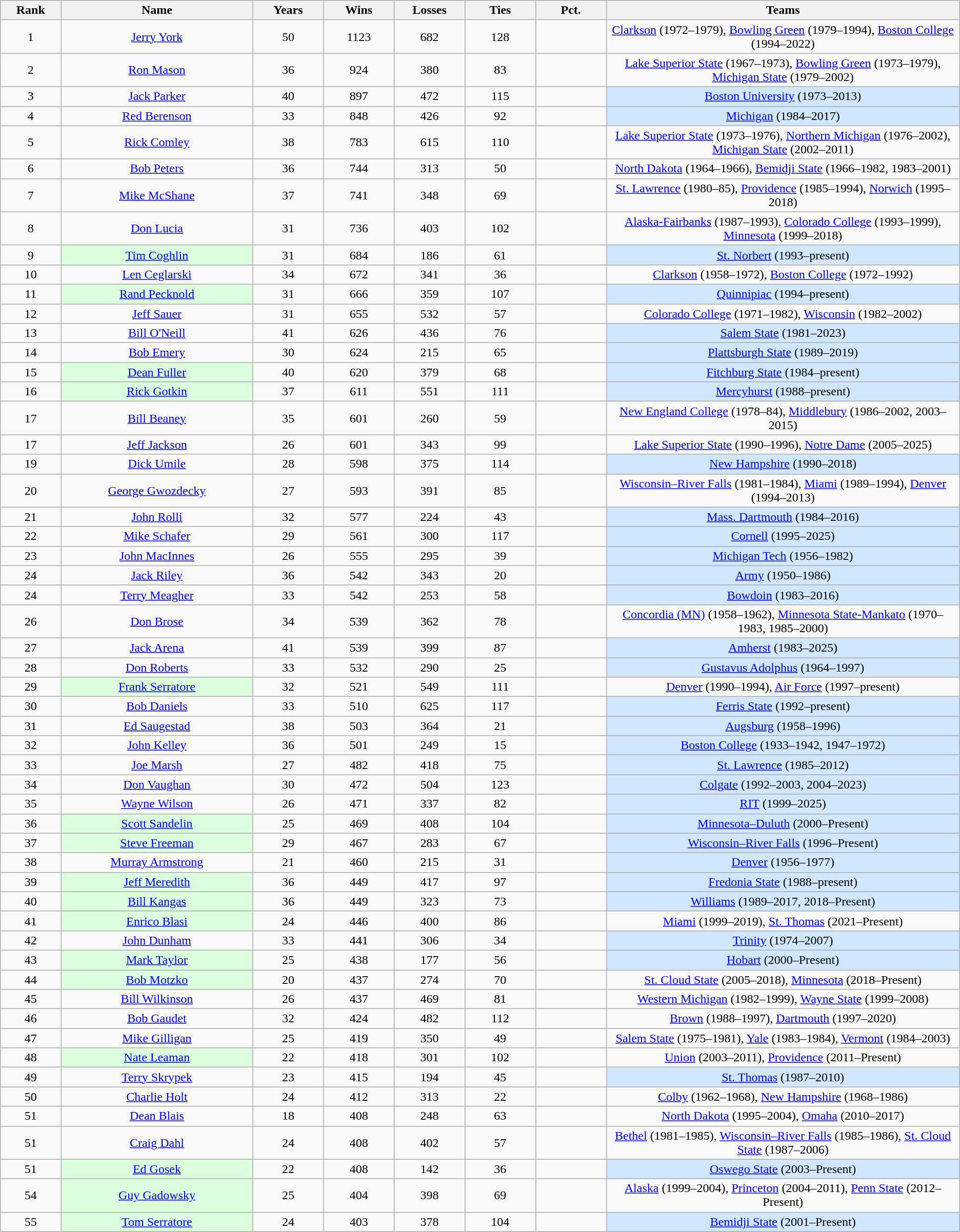<table class="wikitable sortable" style="text-align:center">
<tr>
<th bgcolor="#DDDDFF" width="6%">Rank</th>
<th bgcolor="#DDDDFF" width="19%">Name</th>
<th bgcolor="#DDDDFF" width="7%">Years</th>
<th bgcolor="#DDDDFF" width="7%">Wins</th>
<th bgcolor="#DDDDFF" width="7%">Losses</th>
<th bgcolor="#DDDDFF" width="7%">Ties</th>
<th bgcolor="#DDDDFF" width="7%">Pct.</th>
<th bgcolor="#DDDDFF" width="35%">Teams</th>
</tr>
<tr>
<td>1</td>
<td><a href='#'>Jerry York</a></td>
<td>50</td>
<td>1123</td>
<td>682</td>
<td>128</td>
<td></td>
<td><a href='#'>Clarkson</a> (1972–1979), <a href='#'>Bowling Green</a> (1979–1994), <a href='#'>Boston College</a> (1994–2022)</td>
</tr>
<tr>
<td>2</td>
<td><a href='#'>Ron Mason</a></td>
<td>36</td>
<td>924</td>
<td>380</td>
<td>83</td>
<td></td>
<td><a href='#'>Lake Superior State</a> (1967–1973), <a href='#'>Bowling Green</a> (1973–1979), <a href='#'>Michigan State</a> (1979–2002)</td>
</tr>
<tr>
<td>3</td>
<td><a href='#'>Jack Parker</a></td>
<td>40</td>
<td>897</td>
<td>472</td>
<td>115</td>
<td></td>
<td bgcolor=D0E7FF><a href='#'>Boston University</a> (1973–2013)</td>
</tr>
<tr>
<td>4</td>
<td><a href='#'>Red Berenson</a></td>
<td>33</td>
<td>848</td>
<td>426</td>
<td>92</td>
<td></td>
<td bgcolor=D0E7FF><a href='#'>Michigan</a> (1984–2017)</td>
</tr>
<tr>
<td>5</td>
<td><a href='#'>Rick Comley</a></td>
<td>38</td>
<td>783</td>
<td>615</td>
<td>110</td>
<td></td>
<td><a href='#'>Lake Superior State</a> (1973–1976), <a href='#'>Northern Michigan</a> (1976–2002), <a href='#'>Michigan State</a> (2002–2011)</td>
</tr>
<tr>
<td>6</td>
<td><a href='#'>Bob Peters</a></td>
<td>36</td>
<td>744</td>
<td>313</td>
<td>50</td>
<td></td>
<td><a href='#'>North Dakota</a> (1964–1966), <a href='#'>Bemidji State</a> (1966–1982, 1983–2001)</td>
</tr>
<tr>
<td>7</td>
<td><a href='#'>Mike McShane</a></td>
<td>37</td>
<td>741</td>
<td>348</td>
<td>69</td>
<td></td>
<td><a href='#'>St. Lawrence</a> (1980–85), <a href='#'>Providence</a> (1985–1994), <a href='#'>Norwich</a> (1995–2018)</td>
</tr>
<tr>
<td>8</td>
<td><a href='#'>Don Lucia</a></td>
<td>31</td>
<td>736</td>
<td>403</td>
<td>102</td>
<td></td>
<td><a href='#'>Alaska-Fairbanks</a> (1987–1993), <a href='#'>Colorado College</a> (1993–1999), <a href='#'>Minnesota</a> (1999–2018)</td>
</tr>
<tr>
<td>9</td>
<td bgcolor=DDFFDD><a href='#'>Tim Coghlin</a></td>
<td>31</td>
<td>684</td>
<td>186</td>
<td>61</td>
<td></td>
<td bgcolor=D0E7FF><a href='#'>St. Norbert</a> (1993–present)</td>
</tr>
<tr>
<td>10</td>
<td><a href='#'>Len Ceglarski</a></td>
<td>34</td>
<td>672</td>
<td>341</td>
<td>36</td>
<td></td>
<td><a href='#'>Clarkson</a> (1958–1972), <a href='#'>Boston College</a> (1972–1992)</td>
</tr>
<tr>
<td>11</td>
<td bgcolor=DDFFDD><a href='#'>Rand Pecknold</a></td>
<td>31</td>
<td>666</td>
<td>359</td>
<td>107</td>
<td></td>
<td bgcolor=D0E7FF><a href='#'>Quinnipiac</a> (1994–present)</td>
</tr>
<tr>
<td>12</td>
<td><a href='#'>Jeff Sauer</a></td>
<td>31</td>
<td>655</td>
<td>532</td>
<td>57</td>
<td></td>
<td><a href='#'>Colorado College</a> (1971–1982), <a href='#'>Wisconsin</a> (1982–2002)</td>
</tr>
<tr>
<td>13</td>
<td><a href='#'>Bill O'Neill</a></td>
<td>41</td>
<td>626</td>
<td>436</td>
<td>76</td>
<td></td>
<td bgcolor=D0E7FF><a href='#'>Salem State</a> (1981–2023)</td>
</tr>
<tr>
<td>14</td>
<td><a href='#'>Bob Emery</a></td>
<td>30</td>
<td>624</td>
<td>215</td>
<td>65</td>
<td></td>
<td bgcolor=D0E7FF><a href='#'>Plattsburgh State</a> (1989–2019)</td>
</tr>
<tr>
<td>15</td>
<td bgcolor=DDFFDD><a href='#'>Dean Fuller</a></td>
<td>40</td>
<td>620</td>
<td>379</td>
<td>68</td>
<td></td>
<td bgcolor=D0E7FF><a href='#'>Fitchburg State</a> (1984–present)</td>
</tr>
<tr>
<td>16</td>
<td bgcolor=DDFFDD><a href='#'>Rick Gotkin</a></td>
<td>37</td>
<td>611</td>
<td>551</td>
<td>111</td>
<td></td>
<td bgcolor=D0E7FF><a href='#'>Mercyhurst</a> (1988–present)</td>
</tr>
<tr>
<td>17</td>
<td><a href='#'>Bill Beaney</a></td>
<td>35</td>
<td>601</td>
<td>260</td>
<td>59</td>
<td></td>
<td><a href='#'>New England College</a> (1978–84), <a href='#'>Middlebury</a> (1986–2002, 2003–2015)</td>
</tr>
<tr>
<td>17</td>
<td><a href='#'>Jeff Jackson</a></td>
<td>26</td>
<td>601</td>
<td>343</td>
<td>99</td>
<td></td>
<td><a href='#'>Lake Superior State</a> (1990–1996), <a href='#'>Notre Dame</a> (2005–2025)</td>
</tr>
<tr>
<td>19</td>
<td><a href='#'>Dick Umile</a></td>
<td>28</td>
<td>598</td>
<td>375</td>
<td>114</td>
<td></td>
<td bgcolor=D0E7FF><a href='#'>New Hampshire</a> (1990–2018)</td>
</tr>
<tr>
<td>20</td>
<td><a href='#'>George Gwozdecky</a></td>
<td>27</td>
<td>593</td>
<td>391</td>
<td>85</td>
<td></td>
<td><a href='#'>Wisconsin–River Falls</a> (1981–1984), <a href='#'>Miami</a> (1989–1994), <a href='#'>Denver</a> (1994–2013)</td>
</tr>
<tr>
<td>21</td>
<td><a href='#'>John Rolli</a></td>
<td>32</td>
<td>577</td>
<td>224</td>
<td>43</td>
<td></td>
<td bgcolor=D0E7FF><a href='#'>Mass. Dartmouth</a> (1984–2016)</td>
</tr>
<tr>
<td>22</td>
<td><a href='#'>Mike Schafer</a></td>
<td>29</td>
<td>561</td>
<td>300</td>
<td>117</td>
<td></td>
<td bgcolor=D0E7FF><a href='#'>Cornell</a> (1995–2025)</td>
</tr>
<tr>
<td>23</td>
<td><a href='#'>John MacInnes</a></td>
<td>26</td>
<td>555</td>
<td>295</td>
<td>39</td>
<td></td>
<td bgcolor=D0E7FF><a href='#'>Michigan Tech</a> (1956–1982)</td>
</tr>
<tr>
<td>24</td>
<td><a href='#'>Jack Riley</a></td>
<td>36</td>
<td>542</td>
<td>343</td>
<td>20</td>
<td></td>
<td bgcolor=D0E7FF><a href='#'>Army</a> (1950–1986)</td>
</tr>
<tr>
<td>24</td>
<td><a href='#'>Terry Meagher</a></td>
<td>33</td>
<td>542</td>
<td>253</td>
<td>58</td>
<td></td>
<td bgcolor=D0E7FF><a href='#'>Bowdoin</a> (1983–2016)</td>
</tr>
<tr>
<td>26</td>
<td><a href='#'>Don Brose</a></td>
<td>34</td>
<td>539</td>
<td>362</td>
<td>78</td>
<td></td>
<td><a href='#'>Concordia (MN)</a> (1958–1962), <a href='#'>Minnesota State-Mankato</a> (1970–1983, 1985–2000)</td>
</tr>
<tr>
<td>27</td>
<td><a href='#'>Jack Arena</a></td>
<td>41</td>
<td>539</td>
<td>399</td>
<td>87</td>
<td></td>
<td bgcolor=D0E7FF><a href='#'>Amherst</a> (1983–2025)</td>
</tr>
<tr>
<td>28</td>
<td><a href='#'>Don Roberts</a></td>
<td>33</td>
<td>532</td>
<td>290</td>
<td>25</td>
<td></td>
<td bgcolor=D0E7FF><a href='#'>Gustavus Adolphus</a> (1964–1997)</td>
</tr>
<tr>
<td>29</td>
<td bgcolor=DDFFDD><a href='#'>Frank Serratore</a></td>
<td>32</td>
<td>521</td>
<td>549</td>
<td>111</td>
<td></td>
<td><a href='#'>Denver</a> (1990–1994), <a href='#'>Air Force</a> (1997–present)</td>
</tr>
<tr>
<td>30</td>
<td><a href='#'>Bob Daniels</a></td>
<td>33</td>
<td>510</td>
<td>625</td>
<td>117</td>
<td></td>
<td bgcolor=D0E7FF><a href='#'>Ferris State</a> (1992–present)</td>
</tr>
<tr>
<td>31</td>
<td><a href='#'>Ed Saugestad</a></td>
<td>38</td>
<td>503</td>
<td>364</td>
<td>21</td>
<td></td>
<td bgcolor=D0E7FF><a href='#'>Augsburg</a> (1958–1996)</td>
</tr>
<tr>
<td>32</td>
<td><a href='#'>John Kelley</a></td>
<td>36</td>
<td>501</td>
<td>249</td>
<td>15</td>
<td></td>
<td bgcolor=D0E7FF><a href='#'>Boston College</a> (1933–1942, 1947–1972)</td>
</tr>
<tr>
<td>33</td>
<td><a href='#'>Joe Marsh</a></td>
<td>27</td>
<td>482</td>
<td>418</td>
<td>75</td>
<td></td>
<td bgcolor=D0E7FF><a href='#'>St. Lawrence</a> (1985–2012)</td>
</tr>
<tr>
<td>34</td>
<td><a href='#'>Don Vaughan</a></td>
<td>30</td>
<td>472</td>
<td>504</td>
<td>123</td>
<td></td>
<td bgcolor=D0E7FF><a href='#'>Colgate</a> (1992–2003, 2004–2023)</td>
</tr>
<tr>
<td>35</td>
<td><a href='#'>Wayne Wilson</a></td>
<td>26</td>
<td>471</td>
<td>337</td>
<td>82</td>
<td></td>
<td bgcolor=D0E7FF><a href='#'>RIT</a> (1999–2025)</td>
</tr>
<tr>
<td>36</td>
<td bgcolor=DDFFDD><a href='#'>Scott Sandelin</a></td>
<td>25</td>
<td>469</td>
<td>408</td>
<td>104</td>
<td></td>
<td bgcolor=D0E7FF><a href='#'>Minnesota–Duluth</a> (2000–Present)</td>
</tr>
<tr>
<td>37</td>
<td bgcolor=DDFFDD><a href='#'>Steve Freeman</a></td>
<td>29</td>
<td>467</td>
<td>283</td>
<td>67</td>
<td></td>
<td bgcolor=D0E7FF><a href='#'>Wisconsin–River Falls</a> (1996–Present)</td>
</tr>
<tr>
<td>38</td>
<td><a href='#'>Murray Armstrong</a></td>
<td>21</td>
<td>460</td>
<td>215</td>
<td>31</td>
<td></td>
<td bgcolor=D0E7FF><a href='#'>Denver</a> (1956–1977)</td>
</tr>
<tr>
<td>39</td>
<td bgcolor=DDFFDD><a href='#'>Jeff Meredith</a></td>
<td>36</td>
<td>449</td>
<td>417</td>
<td>97</td>
<td></td>
<td bgcolor=D0E7FF><a href='#'>Fredonia State</a> (1988–present)</td>
</tr>
<tr>
<td>40</td>
<td bgcolor=DDFFDD><a href='#'>Bill Kangas</a></td>
<td>36</td>
<td>449</td>
<td>323</td>
<td>73</td>
<td></td>
<td bgcolor=D0E7FF><a href='#'>Williams</a> (1989–2017, 2018–Present)</td>
</tr>
<tr>
<td>41</td>
<td bgcolor=DDFFDD><a href='#'>Enrico Blasi</a></td>
<td>24</td>
<td>446</td>
<td>400</td>
<td>86</td>
<td></td>
<td><a href='#'>Miami</a> (1999–2019), <a href='#'>St. Thomas</a> (2021–Present)</td>
</tr>
<tr>
<td>42</td>
<td><a href='#'>John Dunham</a></td>
<td>33</td>
<td>441</td>
<td>306</td>
<td>34</td>
<td></td>
<td bgcolor=D0E7FF><a href='#'>Trinity</a> (1974–2007)</td>
</tr>
<tr>
<td>43</td>
<td bgcolor=DDFFDD><a href='#'>Mark Taylor</a></td>
<td>25</td>
<td>438</td>
<td>177</td>
<td>56</td>
<td></td>
<td bgcolor=D0E7FF><a href='#'>Hobart</a> (2000–Present)</td>
</tr>
<tr>
<td>44</td>
<td bgcolor=DDFFDD><a href='#'>Bob Motzko</a></td>
<td>20</td>
<td>437</td>
<td>274</td>
<td>70</td>
<td></td>
<td><a href='#'>St. Cloud State</a> (2005–2018), <a href='#'>Minnesota</a> (2018–Present)</td>
</tr>
<tr>
<td>45</td>
<td><a href='#'>Bill Wilkinson</a></td>
<td>26</td>
<td>437</td>
<td>469</td>
<td>81</td>
<td></td>
<td><a href='#'>Western Michigan</a> (1982–1999), <a href='#'>Wayne State</a> (1999–2008)</td>
</tr>
<tr>
<td>46</td>
<td><a href='#'>Bob Gaudet</a></td>
<td>32</td>
<td>424</td>
<td>482</td>
<td>112</td>
<td></td>
<td><a href='#'>Brown</a> (1988–1997), <a href='#'>Dartmouth</a> (1997–2020)</td>
</tr>
<tr>
<td>47</td>
<td><a href='#'>Mike Gilligan</a></td>
<td>25</td>
<td>419</td>
<td>350</td>
<td>49</td>
<td></td>
<td><a href='#'>Salem State</a> (1975–1981), <a href='#'>Yale</a> (1983–1984), <a href='#'>Vermont</a> (1984–2003)</td>
</tr>
<tr>
<td>48</td>
<td bgcolor=DDFFDD><a href='#'>Nate Leaman</a></td>
<td>22</td>
<td>418</td>
<td>301</td>
<td>102</td>
<td></td>
<td><a href='#'>Union</a> (2003–2011), <a href='#'>Providence</a> (2011–Present)</td>
</tr>
<tr>
<td>49</td>
<td><a href='#'>Terry Skrypek</a></td>
<td>23</td>
<td>415</td>
<td>194</td>
<td>45</td>
<td></td>
<td bgcolor=D0E7FF><a href='#'>St. Thomas</a> (1987–2010)</td>
</tr>
<tr>
<td>50</td>
<td><a href='#'>Charlie Holt</a></td>
<td>24</td>
<td>412</td>
<td>313</td>
<td>22</td>
<td></td>
<td><a href='#'>Colby</a> (1962–1968), <a href='#'>New Hampshire</a> (1968–1986)</td>
</tr>
<tr>
<td>51</td>
<td><a href='#'>Dean Blais</a></td>
<td>18</td>
<td>408</td>
<td>248</td>
<td>63</td>
<td></td>
<td><a href='#'>North Dakota</a> (1995–2004), <a href='#'>Omaha</a> (2010–2017)</td>
</tr>
<tr>
<td>51</td>
<td><a href='#'>Craig Dahl</a></td>
<td>24</td>
<td>408</td>
<td>402</td>
<td>57</td>
<td></td>
<td><a href='#'>Bethel</a> (1981–1985), <a href='#'>Wisconsin–River Falls</a> (1985–1986), <a href='#'>St. Cloud State</a> (1987–2006)</td>
</tr>
<tr>
<td>51</td>
<td bgcolor=DDFFDD><a href='#'>Ed Gosek</a></td>
<td>22</td>
<td>408</td>
<td>142</td>
<td>36</td>
<td></td>
<td bgcolor=D0E7FF><a href='#'>Oswego State</a> (2003–Present)</td>
</tr>
<tr>
<td>54</td>
<td bgcolor=DDFFDD><a href='#'>Guy Gadowsky</a></td>
<td>25</td>
<td>404</td>
<td>398</td>
<td>69</td>
<td></td>
<td><a href='#'>Alaska</a> (1999–2004), <a href='#'>Princeton</a> (2004–2011), <a href='#'>Penn State</a> (2012–Present)</td>
</tr>
<tr>
<td>55</td>
<td bgcolor=DDFFDD><a href='#'>Tom Serratore</a></td>
<td>24</td>
<td>403</td>
<td>378</td>
<td>104</td>
<td></td>
<td bgcolor=D0E7FF><a href='#'>Bemidji State</a> (2001–Present)</td>
</tr>
</table>
